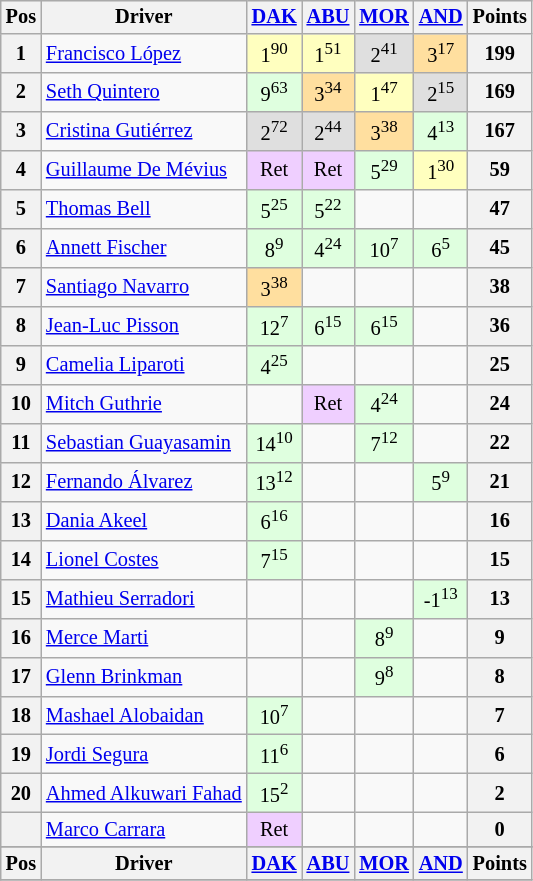<table class="wikitable" style="font-size: 85%; text-align: center; display: inline-table;">
<tr valign="top">
<th valign="middle">Pos</th>
<th valign="middle">Driver</th>
<th><a href='#'>DAK</a><br></th>
<th><a href='#'>ABU</a><br></th>
<th><a href='#'>MOR</a><br></th>
<th><a href='#'>AND</a><br></th>
<th valign="middle">Points</th>
</tr>
<tr>
<th>1</th>
<td align=left> <a href='#'>Francisco López</a></td>
<td style="background:#ffffbf;">1<sup>90</sup></td>
<td style="background:#ffffbf;">1<sup>51</sup></td>
<td style="background:#dfdfdf;">2<sup>41</sup></td>
<td style="background:#ffdf9f;">3<sup>17</sup></td>
<th>199</th>
</tr>
<tr>
<th>2</th>
<td align=left> <a href='#'>Seth Quintero</a></td>
<td style="background:#dfffdf;">9<sup>63</sup></td>
<td style="background:#ffdf9f;">3<sup>34</sup></td>
<td style="background:#ffffbf;">1<sup>47</sup></td>
<td style="background:#dfdfdf;">2<sup>15</sup></td>
<th>169</th>
</tr>
<tr>
<th>3</th>
<td align=left> <a href='#'>Cristina Gutiérrez</a></td>
<td style="background:#dfdfdf;">2<sup>72</sup></td>
<td style="background:#dfdfdf;">2<sup>44</sup></td>
<td style="background:#ffdf9f;">3<sup>38</sup></td>
<td style="background:#dfffdf;">4<sup>13</sup></td>
<th>167</th>
</tr>
<tr>
<th>4</th>
<td align=left> <a href='#'>Guillaume De Mévius</a></td>
<td style="background:#efcfff;">Ret</td>
<td style="background:#efcfff;">Ret</td>
<td style="background:#dfffdf;">5<sup>29</sup></td>
<td style="background:#ffffbf;">1<sup>30</sup></td>
<th>59</th>
</tr>
<tr>
<th>5</th>
<td align=left> <a href='#'>Thomas Bell</a></td>
<td style="background:#dfffdf;">5<sup>25</sup></td>
<td style="background:#dfffdf;">5<sup>22</sup></td>
<td></td>
<td></td>
<th>47</th>
</tr>
<tr>
<th>6</th>
<td align=left> <a href='#'>Annett Fischer</a></td>
<td style="background:#dfffdf;">8<sup>9</sup></td>
<td style="background:#dfffdf;">4<sup>24</sup></td>
<td style="background:#dfffdf;">10<sup>7</sup></td>
<td style="background:#dfffdf;">6<sup>5</sup></td>
<th>45</th>
</tr>
<tr>
<th>7</th>
<td align=left> <a href='#'>Santiago Navarro</a></td>
<td style="background:#ffdf9f;">3<sup>38</sup></td>
<td></td>
<td></td>
<td></td>
<th>38</th>
</tr>
<tr>
<th>8</th>
<td align=left> <a href='#'>Jean-Luc Pisson</a></td>
<td style="background:#dfffdf;">12<sup>7</sup></td>
<td style="background:#dfffdf;">6<sup>15</sup></td>
<td style="background:#dfffdf;">6<sup>15</sup></td>
<td></td>
<th>36</th>
</tr>
<tr>
<th>9</th>
<td align=left> <a href='#'>Camelia Liparoti</a></td>
<td style="background:#dfffdf;">4<sup>25</sup></td>
<td></td>
<td></td>
<td></td>
<th>25</th>
</tr>
<tr>
<th>10</th>
<td align=left> <a href='#'>Mitch Guthrie</a></td>
<td></td>
<td style="background:#efcfff;">Ret</td>
<td style="background:#dfffdf;">4<sup>24</sup></td>
<td></td>
<th>24</th>
</tr>
<tr>
<th>11</th>
<td align=left> <a href='#'>Sebastian Guayasamin</a></td>
<td style="background:#dfffdf;">14<sup>10</sup></td>
<td></td>
<td style="background:#dfffdf;">7<sup>12</sup></td>
<td></td>
<th>22</th>
</tr>
<tr>
<th>12</th>
<td align=left> <a href='#'>Fernando Álvarez</a></td>
<td style="background:#dfffdf;">13<sup>12</sup></td>
<td></td>
<td></td>
<td style="background:#dfffdf;">5<sup>9</sup></td>
<th>21</th>
</tr>
<tr>
<th>13</th>
<td align=left> <a href='#'>Dania Akeel</a></td>
<td style="background:#dfffdf;">6<sup>16</sup></td>
<td></td>
<td></td>
<td></td>
<th>16</th>
</tr>
<tr>
<th>14</th>
<td align=left> <a href='#'>Lionel Costes</a></td>
<td style="background:#dfffdf;">7<sup>15</sup></td>
<td></td>
<td></td>
<td></td>
<th>15</th>
</tr>
<tr>
<th>15</th>
<td align=left> <a href='#'>Mathieu Serradori</a></td>
<td></td>
<td></td>
<td></td>
<td style="background:#dfffdf;">-1<sup>13</sup></td>
<th>13</th>
</tr>
<tr>
<th>16</th>
<td align=left> <a href='#'>Merce Marti</a></td>
<td></td>
<td></td>
<td style="background:#dfffdf;">8<sup>9</sup></td>
<td></td>
<th>9</th>
</tr>
<tr>
<th>17</th>
<td align=left> <a href='#'>Glenn Brinkman</a></td>
<td></td>
<td></td>
<td style="background:#dfffdf;">9<sup>8</sup></td>
<td></td>
<th>8</th>
</tr>
<tr>
<th>18</th>
<td align=left> <a href='#'>Mashael Alobaidan</a></td>
<td style="background:#dfffdf;">10<sup>7</sup></td>
<td></td>
<td></td>
<td></td>
<th>7</th>
</tr>
<tr>
<th>19</th>
<td align=left> <a href='#'>Jordi Segura</a></td>
<td style="background:#dfffdf;">11<sup>6</sup></td>
<td></td>
<td></td>
<td></td>
<th>6</th>
</tr>
<tr>
<th>20</th>
<td align=left> <a href='#'>Ahmed Alkuwari Fahad</a></td>
<td style="background:#dfffdf;">15<sup>2</sup></td>
<td></td>
<td></td>
<td></td>
<th>2</th>
</tr>
<tr>
<th></th>
<td align=left> <a href='#'>Marco Carrara</a></td>
<td style="background:#efcfff;">Ret</td>
<td></td>
<td></td>
<td></td>
<th>0</th>
</tr>
<tr>
</tr>
<tr valign="top">
<th valign="middle">Pos</th>
<th valign="middle">Driver</th>
<th><a href='#'>DAK</a><br></th>
<th><a href='#'>ABU</a><br></th>
<th><a href='#'>MOR</a><br></th>
<th><a href='#'>AND</a><br></th>
<th valign="middle">Points</th>
</tr>
<tr>
</tr>
</table>
